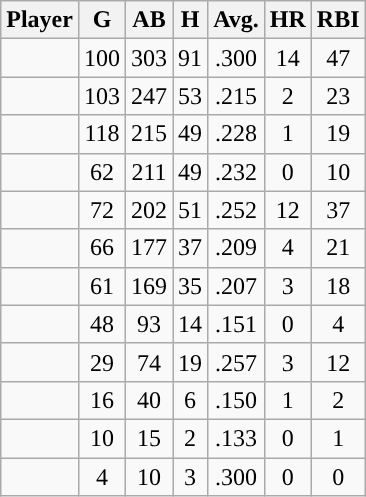<table class="wikitable sortable">
<tr>
<th>Player</th>
<th>G</th>
<th>AB</th>
<th>H</th>
<th>Avg.</th>
<th>HR</th>
<th>RBI</th>
</tr>
<tr align="center">
<td></td>
<td>100</td>
<td>303</td>
<td>91</td>
<td>.300</td>
<td>14</td>
<td>47</td>
</tr>
<tr align="center">
<td></td>
<td>103</td>
<td>247</td>
<td>53</td>
<td>.215</td>
<td>2</td>
<td>23</td>
</tr>
<tr align="center">
<td></td>
<td>118</td>
<td>215</td>
<td>49</td>
<td>.228</td>
<td>1</td>
<td>19</td>
</tr>
<tr align="center">
<td></td>
<td>62</td>
<td>211</td>
<td>49</td>
<td>.232</td>
<td>0</td>
<td>10</td>
</tr>
<tr align="center">
<td></td>
<td>72</td>
<td>202</td>
<td>51</td>
<td>.252</td>
<td>12</td>
<td>37</td>
</tr>
<tr align="center">
<td></td>
<td>66</td>
<td>177</td>
<td>37</td>
<td>.209</td>
<td>4</td>
<td>21</td>
</tr>
<tr align="center">
<td></td>
<td>61</td>
<td>169</td>
<td>35</td>
<td>.207</td>
<td>3</td>
<td>18</td>
</tr>
<tr align="center">
<td></td>
<td>48</td>
<td>93</td>
<td>14</td>
<td>.151</td>
<td>0</td>
<td>4</td>
</tr>
<tr align="center">
<td></td>
<td>29</td>
<td>74</td>
<td>19</td>
<td>.257</td>
<td>3</td>
<td>12</td>
</tr>
<tr align="center">
<td></td>
<td>16</td>
<td>40</td>
<td>6</td>
<td>.150</td>
<td>1</td>
<td>2</td>
</tr>
<tr align="center">
<td></td>
<td>10</td>
<td>15</td>
<td>2</td>
<td>.133</td>
<td>0</td>
<td>1</td>
</tr>
<tr align="center">
<td></td>
<td>4</td>
<td>10</td>
<td>3</td>
<td>.300</td>
<td>0</td>
<td>0</td>
</tr>
</table>
